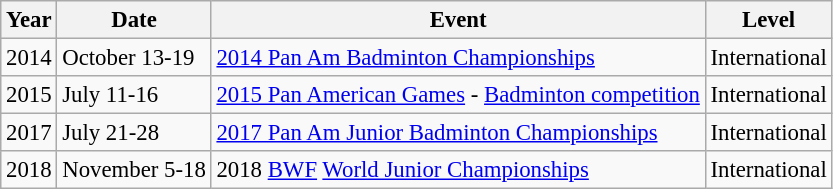<table class="sortable wikitable" style="font-size: 95%;">
<tr>
<th>Year</th>
<th>Date</th>
<th>Event</th>
<th>Level</th>
</tr>
<tr>
<td>2014</td>
<td>October 13-19</td>
<td><a href='#'>2014 Pan Am Badminton Championships</a></td>
<td>International</td>
</tr>
<tr>
<td>2015</td>
<td>July 11-16</td>
<td><a href='#'>2015 Pan American Games</a> - <a href='#'>Badminton competition</a></td>
<td>International</td>
</tr>
<tr>
<td>2017</td>
<td>July 21-28</td>
<td><a href='#'>2017 Pan Am Junior Badminton Championships</a></td>
<td>International</td>
</tr>
<tr>
<td>2018</td>
<td>November 5-18</td>
<td>2018 <a href='#'>BWF</a> <a href='#'>World Junior Championships</a></td>
<td>International</td>
</tr>
</table>
